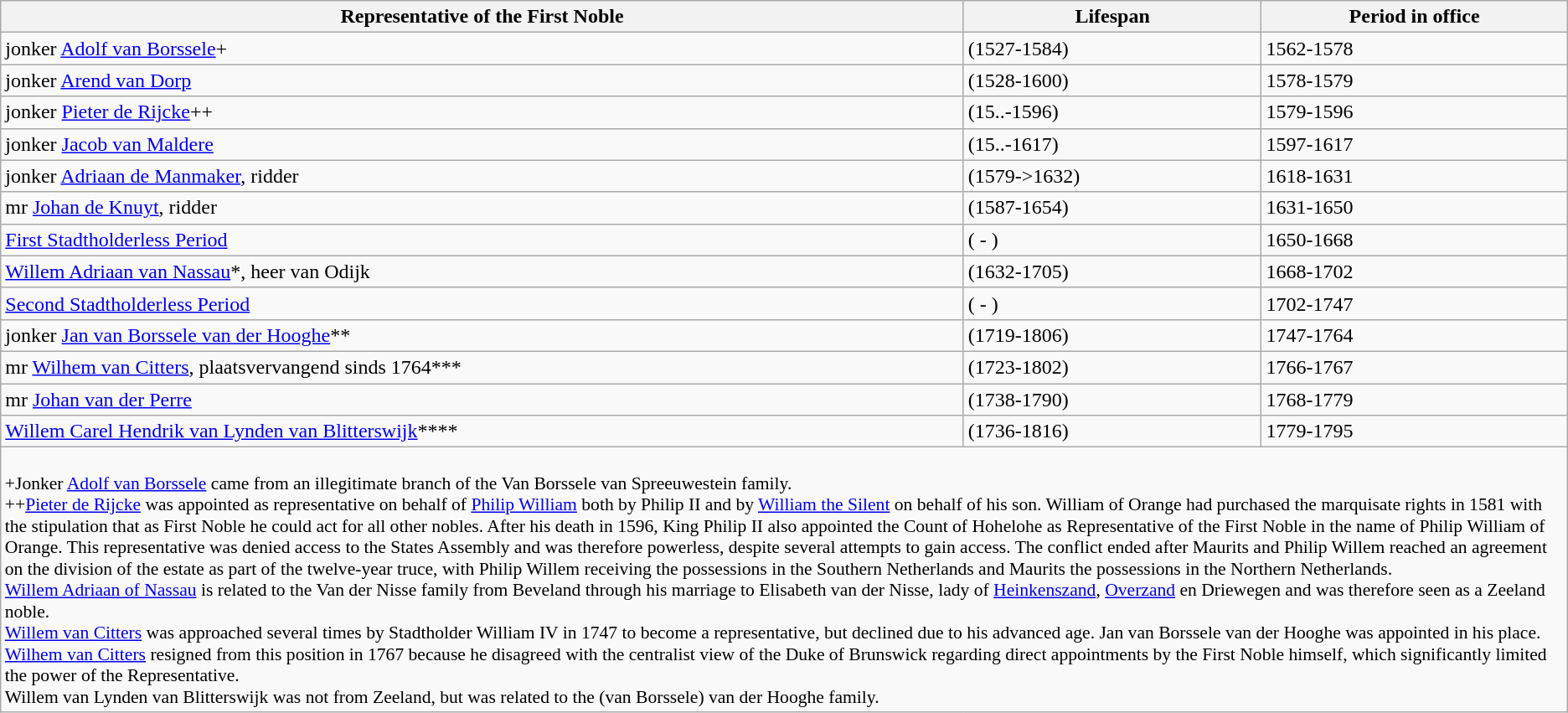<table class="wikitable">
<tr>
<th>Representative of the First Noble</th>
<th>Lifespan</th>
<th>Period in office</th>
</tr>
<tr>
<td 1>jonker <a href='#'>Adolf van Borssele</a>+</td>
<td>(1527-1584)</td>
<td>1562-1578</td>
</tr>
<tr>
<td 2>jonker <a href='#'>Arend van Dorp</a></td>
<td>(1528-1600)</td>
<td>1578-1579</td>
</tr>
<tr>
<td 3>jonker <a href='#'>Pieter de Rijcke</a>++</td>
<td>(15..-1596)</td>
<td>1579-1596</td>
</tr>
<tr>
<td 4>jonker <a href='#'>Jacob van Maldere</a></td>
<td>(15..-1617)</td>
<td>1597-1617</td>
</tr>
<tr>
<td 5>jonker <a href='#'>Adriaan de Manmaker</a>, ridder</td>
<td>(1579->1632)</td>
<td>1618-1631</td>
</tr>
<tr>
<td 6>mr <a href='#'>Johan de Knuyt</a>, ridder</td>
<td>(1587-1654)</td>
<td>1631-1650</td>
</tr>
<tr>
<td 7><a href='#'>First Stadtholderless Period</a></td>
<td>(    -    )</td>
<td>1650-1668</td>
</tr>
<tr>
<td 8><a href='#'>Willem Adriaan van Nassau</a>*, heer van Odijk</td>
<td>(1632-1705)</td>
<td>1668-1702</td>
</tr>
<tr>
<td 9><a href='#'>Second Stadtholderless Period</a></td>
<td>(    -    )</td>
<td>1702-1747</td>
</tr>
<tr>
<td 10>jonker <a href='#'>Jan van Borssele van der Hooghe</a>**</td>
<td>(1719-1806)</td>
<td>1747-1764</td>
</tr>
<tr>
<td 11>mr <a href='#'>Wilhem van Citters</a>, plaatsvervangend sinds 1764***</td>
<td>(1723-1802)</td>
<td>1766-1767</td>
</tr>
<tr>
<td 12>mr <a href='#'>Johan van der Perre</a></td>
<td>(1738-1790)</td>
<td>1768-1779</td>
</tr>
<tr>
<td 13><a href='#'>Willem Carel Hendrik van Lynden van Blitterswijk</a>****</td>
<td>(1736-1816)</td>
<td>1779-1795</td>
</tr>
<tr>
<td colspan=3 style="font-size:90%"><br>+Jonker <a href='#'>Adolf van Borssele</a> came from an illegitimate branch of the Van Borssele van Spreeuwestein family.<br>
++<a href='#'>Pieter de Rijcke</a> was appointed as representative on behalf of <a href='#'>Philip William</a> both by Philip II and by <a href='#'>William the Silent</a> on behalf of his son. William of Orange had purchased the marquisate rights in 1581 with the stipulation that as First Noble he could act for all other nobles. After his death in 1596, King Philip II also appointed the Count of Hohelohe as Representative of the First Noble in the name of Philip William of Orange. This representative was denied access to the States Assembly and was therefore powerless, despite several attempts to gain access.
The conflict ended after Maurits and Philip Willem reached an agreement on the division of the estate as part of the twelve-year truce, with Philip Willem receiving the possessions in the Southern Netherlands and Maurits the possessions in the Northern Netherlands.<br><a href='#'>Willem Adriaan of Nassau</a> is related to the Van der Nisse family from Beveland through his marriage to Elisabeth van der Nisse, lady of <a href='#'>Heinkenszand</a>, <a href='#'>Overzand</a> en Driewegen and was therefore seen as a Zeeland noble.<br><a href='#'>Willem van Citters</a> was approached several times by Stadtholder William IV in 1747 to become a representative, but declined due to his advanced age. Jan van Borssele van der Hooghe was appointed in his place.<br><a href='#'>Wilhem van Citters</a> resigned from this position in 1767 because he disagreed with the centralist view of the Duke of Brunswick regarding direct appointments by the First Noble himself, which significantly limited the power of the Representative.<br>Willem van Lynden van Blitterswijk was not from Zeeland, but was related to the (van Borssele) van der Hooghe family.</td>
</tr>
</table>
